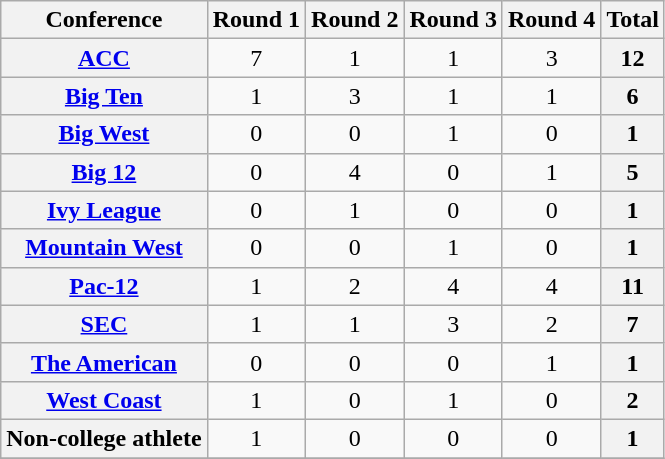<table class="wikitable sortable" style="text-align:center">
<tr>
<th>Conference</th>
<th>Round 1</th>
<th>Round 2</th>
<th>Round 3</th>
<th>Round 4</th>
<th>Total</th>
</tr>
<tr>
<th><a href='#'>ACC</a></th>
<td>7</td>
<td>1</td>
<td>1</td>
<td>3</td>
<th>12</th>
</tr>
<tr>
<th><a href='#'>Big Ten</a></th>
<td>1</td>
<td>3</td>
<td>1</td>
<td>1</td>
<th>6</th>
</tr>
<tr>
<th><a href='#'>Big West</a></th>
<td>0</td>
<td>0</td>
<td>1</td>
<td>0</td>
<th>1</th>
</tr>
<tr>
<th><a href='#'>Big 12</a></th>
<td>0</td>
<td>4</td>
<td>0</td>
<td>1</td>
<th>5</th>
</tr>
<tr>
<th><a href='#'>Ivy League</a></th>
<td>0</td>
<td>1</td>
<td>0</td>
<td>0</td>
<th>1</th>
</tr>
<tr>
<th><a href='#'>Mountain West</a></th>
<td>0</td>
<td>0</td>
<td>1</td>
<td>0</td>
<th>1</th>
</tr>
<tr>
<th><a href='#'>Pac-12</a></th>
<td>1</td>
<td>2</td>
<td>4</td>
<td>4</td>
<th>11</th>
</tr>
<tr>
<th><a href='#'>SEC</a></th>
<td>1</td>
<td>1</td>
<td>3</td>
<td>2</td>
<th>7</th>
</tr>
<tr>
<th><a href='#'>The American</a></th>
<td>0</td>
<td>0</td>
<td>0</td>
<td>1</td>
<th>1</th>
</tr>
<tr>
<th><a href='#'>West Coast</a></th>
<td>1</td>
<td>0</td>
<td>1</td>
<td>0</td>
<th>2</th>
</tr>
<tr>
<th>Non-college athlete</th>
<td>1</td>
<td>0</td>
<td>0</td>
<td>0</td>
<th>1</th>
</tr>
<tr>
</tr>
</table>
